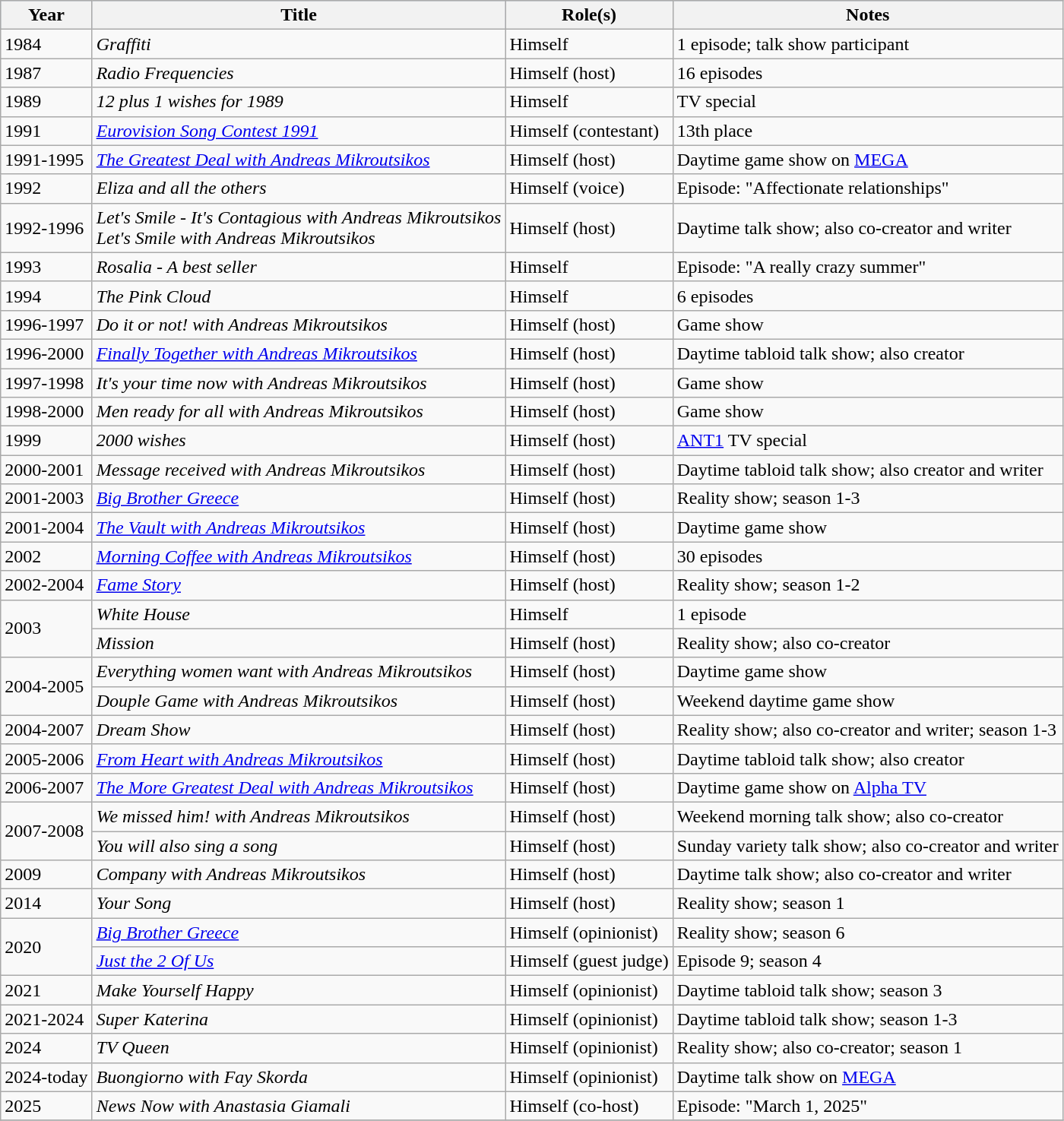<table class="wikitable">
<tr style="background:#b0c4de; text-align:center;">
<th>Year</th>
<th>Title</th>
<th>Role(s)</th>
<th>Notes</th>
</tr>
<tr>
<td>1984</td>
<td><em>Graffiti</em></td>
<td>Himself</td>
<td>1 episode; talk show participant</td>
</tr>
<tr>
<td>1987</td>
<td><em>Radio Frequencies</em></td>
<td>Himself (host)</td>
<td>16 episodes</td>
</tr>
<tr>
<td>1989</td>
<td><em>12 plus 1 wishes for 1989</em></td>
<td>Himself</td>
<td>TV special</td>
</tr>
<tr>
<td>1991</td>
<td><em><a href='#'>Eurovision Song Contest 1991</a></em></td>
<td>Himself (contestant)</td>
<td>13th place</td>
</tr>
<tr>
<td>1991-1995</td>
<td><a href='#'><em>The Greatest Deal with Andreas Mikroutsikos</em></a></td>
<td>Himself (host)</td>
<td>Daytime game show on <a href='#'>MEGA</a></td>
</tr>
<tr>
<td>1992</td>
<td><em>Eliza and all the others</em></td>
<td>Himself (voice)</td>
<td>Episode: "Affectionate relationships"</td>
</tr>
<tr>
<td>1992-1996</td>
<td><em>Let's Smile - It's Contagious with Andreas Mikroutsikos</em><br><em>Let's Smile with Andreas Mikroutsikos</em></td>
<td>Himself (host)</td>
<td>Daytime talk show; also co-creator and writer</td>
</tr>
<tr>
<td>1993</td>
<td><em>Rosalia - A best seller</em></td>
<td>Himself</td>
<td>Episode: "A really crazy summer"</td>
</tr>
<tr>
<td>1994</td>
<td><em>The Pink Cloud</em></td>
<td>Himself</td>
<td>6 episodes</td>
</tr>
<tr>
<td>1996-1997</td>
<td><em>Do it or not! with Andreas Mikroutsikos</em></td>
<td>Himself (host)</td>
<td>Game show</td>
</tr>
<tr>
<td>1996-2000</td>
<td><a href='#'><em>Finally Together with Andreas Mikroutsikos</em></a></td>
<td>Himself (host)</td>
<td>Daytime tabloid talk show; also creator</td>
</tr>
<tr>
<td>1997-1998</td>
<td><em>It's your time now with Andreas Mikroutsikos</em></td>
<td>Himself (host)</td>
<td>Game show</td>
</tr>
<tr>
<td>1998-2000</td>
<td><em>Men ready for all with Andreas Mikroutsikos</em></td>
<td>Himself (host)</td>
<td>Game show</td>
</tr>
<tr>
<td>1999</td>
<td><em>2000 wishes</em></td>
<td>Himself (host)</td>
<td><a href='#'>ANT1</a> TV special</td>
</tr>
<tr>
<td>2000-2001</td>
<td><em>Message received with Andreas Mikroutsikos</em></td>
<td>Himself (host)</td>
<td>Daytime tabloid talk show; also creator and writer</td>
</tr>
<tr>
<td>2001-2003</td>
<td><a href='#'><em>Big Brother Greece</em></a></td>
<td>Himself (host)</td>
<td>Reality show; season 1-3</td>
</tr>
<tr>
<td>2001-2004</td>
<td><a href='#'><em>The Vault with Andreas Mikroutsikos</em></a></td>
<td>Himself (host)</td>
<td>Daytime game show</td>
</tr>
<tr>
<td>2002</td>
<td><em><a href='#'>Morning Coffee with Andreas Mikroutsikos</a></em></td>
<td>Himself (host)</td>
<td>30 episodes</td>
</tr>
<tr>
<td>2002-2004</td>
<td><em><a href='#'>Fame Story</a></em></td>
<td>Himself (host)</td>
<td>Reality show; season 1-2</td>
</tr>
<tr>
<td rowspan="2">2003</td>
<td><em>White House</em></td>
<td>Himself</td>
<td>1 episode</td>
</tr>
<tr>
<td><em>Mission</em></td>
<td>Himself (host)</td>
<td>Reality show; also co-creator</td>
</tr>
<tr>
<td rowspan="2">2004-2005</td>
<td><em>Everything women want with Andreas Mikroutsikos</em></td>
<td>Himself (host)</td>
<td>Daytime game show</td>
</tr>
<tr>
<td><em>Douple Game with Andreas Mikroutsikos</em></td>
<td>Himself (host)</td>
<td>Weekend daytime game show</td>
</tr>
<tr>
<td>2004-2007</td>
<td><em>Dream Show</em></td>
<td>Himself (host)</td>
<td>Reality show; also co-creator and writer; season 1-3</td>
</tr>
<tr>
<td>2005-2006</td>
<td><a href='#'><em>From Heart with Andreas Mikroutsikos</em></a></td>
<td>Himself (host)</td>
<td>Daytime tabloid talk show; also creator</td>
</tr>
<tr>
<td>2006-2007</td>
<td><a href='#'><em>The More Greatest Deal with Andreas Mikroutsikos</em></a></td>
<td>Himself (host)</td>
<td>Daytime game show on <a href='#'>Alpha TV</a></td>
</tr>
<tr>
<td rowspan="2">2007-2008</td>
<td><em>We missed him! with Andreas Mikroutsikos</em></td>
<td>Himself (host)</td>
<td>Weekend morning talk show; also co-creator</td>
</tr>
<tr>
<td><em>You will also sing a song</em></td>
<td>Himself (host)</td>
<td>Sunday variety talk show; also co-creator and writer</td>
</tr>
<tr>
<td>2009</td>
<td><em>Company with Andreas Mikroutsikos</em></td>
<td>Himself (host)</td>
<td>Daytime talk show; also co-creator and writer</td>
</tr>
<tr>
<td>2014</td>
<td><em>Your Song</em></td>
<td>Himself (host)</td>
<td>Reality show; season 1</td>
</tr>
<tr>
<td rowspan="2">2020</td>
<td><a href='#'><em>Big Brother Greece</em></a></td>
<td>Himself (opinionist)</td>
<td>Reality show; season 6</td>
</tr>
<tr>
<td><a href='#'><em>Just the 2 Of Us</em></a></td>
<td>Himself (guest judge)</td>
<td>Episode 9; season 4</td>
</tr>
<tr>
<td>2021</td>
<td><em>Make Yourself Happy</em></td>
<td>Himself (opinionist)</td>
<td>Daytime tabloid talk show; season 3</td>
</tr>
<tr>
<td>2021-2024</td>
<td><em>Super Katerina</em></td>
<td>Himself (opinionist)</td>
<td>Daytime tabloid talk show; season 1-3</td>
</tr>
<tr>
<td>2024</td>
<td><em>TV Queen</em></td>
<td>Himself (opinionist)</td>
<td>Reality show; also co-creator; season 1</td>
</tr>
<tr>
<td>2024-today</td>
<td><em>Buongiorno with Fay Skorda</em></td>
<td>Himself (opinionist)</td>
<td>Daytime talk show on <a href='#'>MEGA</a></td>
</tr>
<tr>
<td>2025</td>
<td><em>News Now with Anastasia Giamali</em></td>
<td>Himself (co-host)</td>
<td>Episode: "March 1, 2025"</td>
</tr>
<tr>
</tr>
</table>
